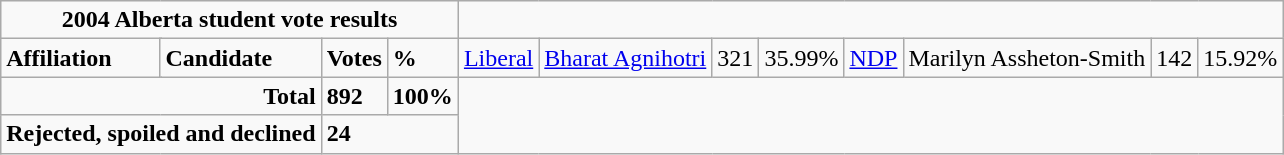<table class="wikitable">
<tr>
<td colspan="5" align="center"><strong>2004 Alberta student vote results</strong></td>
</tr>
<tr>
<td colspan="2"><strong>Affiliation</strong></td>
<td><strong>Candidate</strong></td>
<td><strong>Votes</strong></td>
<td><strong>%</strong><br></td>
<td><a href='#'>Liberal</a></td>
<td><a href='#'>Bharat Agnihotri</a></td>
<td>321</td>
<td>35.99%<br>
</td>
<td><a href='#'>NDP</a></td>
<td>Marilyn Assheton-Smith</td>
<td>142</td>
<td>15.92%<br>
</td>
</tr>
<tr>
<td colspan="3" align ="right"><strong>Total</strong></td>
<td><strong>892</strong></td>
<td><strong>100%</strong></td>
</tr>
<tr>
<td colspan="3" align="right"><strong>Rejected, spoiled and declined</strong></td>
<td colspan="2"><strong>24</strong></td>
</tr>
</table>
